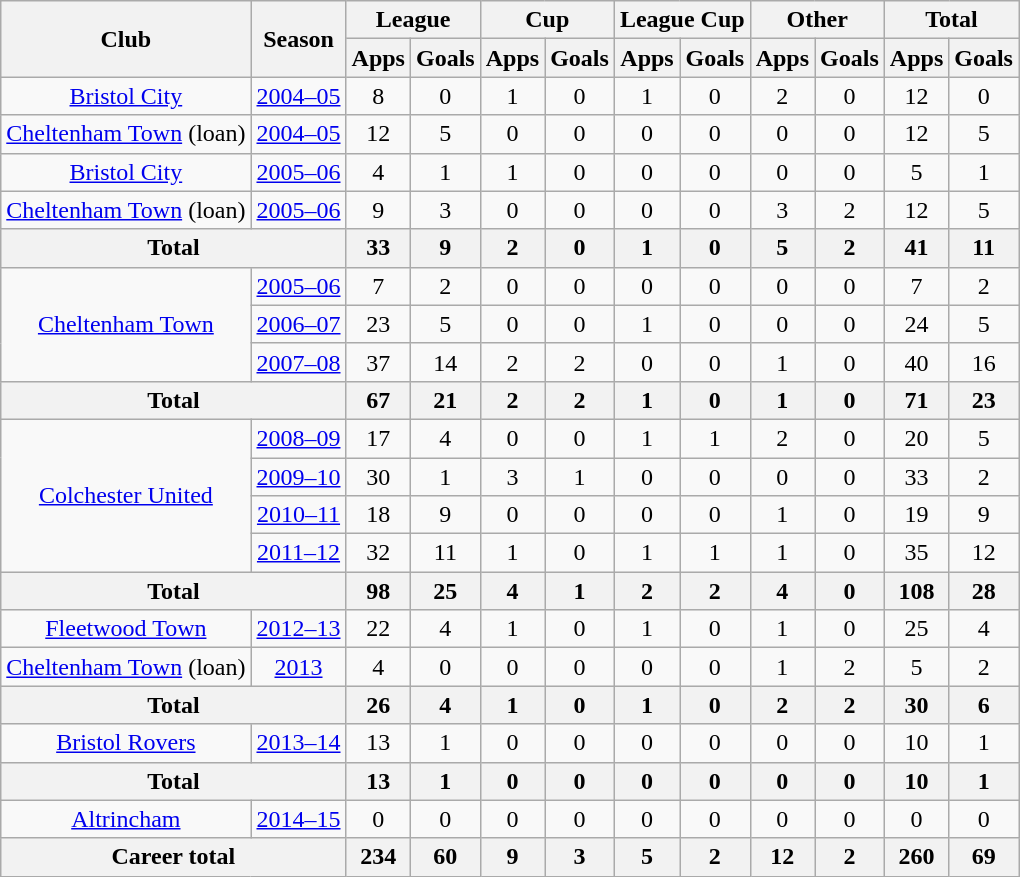<table class="wikitable" style="text-align:center;">
<tr>
<th rowspan="2">Club</th>
<th rowspan="2">Season</th>
<th colspan="2">League</th>
<th colspan="2">Cup</th>
<th colspan="2">League Cup</th>
<th colspan="2">Other</th>
<th colspan="2">Total</th>
</tr>
<tr>
<th>Apps</th>
<th>Goals</th>
<th>Apps</th>
<th>Goals</th>
<th>Apps</th>
<th>Goals</th>
<th>Apps</th>
<th>Goals</th>
<th>Apps</th>
<th>Goals</th>
</tr>
<tr>
<td><a href='#'>Bristol City</a></td>
<td><a href='#'>2004–05</a></td>
<td>8</td>
<td>0</td>
<td>1</td>
<td>0</td>
<td>1</td>
<td>0</td>
<td>2</td>
<td>0</td>
<td>12</td>
<td>0</td>
</tr>
<tr>
<td><a href='#'>Cheltenham Town</a> (loan)</td>
<td><a href='#'>2004–05</a></td>
<td>12</td>
<td>5</td>
<td>0</td>
<td>0</td>
<td>0</td>
<td>0</td>
<td>0</td>
<td>0</td>
<td>12</td>
<td>5</td>
</tr>
<tr>
<td><a href='#'>Bristol City</a></td>
<td><a href='#'>2005–06</a></td>
<td>4</td>
<td>1</td>
<td>1</td>
<td>0</td>
<td>0</td>
<td>0</td>
<td>0</td>
<td>0</td>
<td>5</td>
<td>1</td>
</tr>
<tr>
<td><a href='#'>Cheltenham Town</a> (loan)</td>
<td><a href='#'>2005–06</a></td>
<td>9</td>
<td>3</td>
<td>0</td>
<td>0</td>
<td>0</td>
<td>0</td>
<td>3</td>
<td>2</td>
<td>12</td>
<td>5</td>
</tr>
<tr>
<th colspan="2">Total</th>
<th>33</th>
<th>9</th>
<th>2</th>
<th>0</th>
<th>1</th>
<th>0</th>
<th>5</th>
<th>2</th>
<th>41</th>
<th>11</th>
</tr>
<tr>
<td rowspan="3"><a href='#'>Cheltenham Town</a></td>
<td><a href='#'>2005–06</a></td>
<td>7</td>
<td>2</td>
<td>0</td>
<td>0</td>
<td>0</td>
<td>0</td>
<td>0</td>
<td>0</td>
<td>7</td>
<td>2</td>
</tr>
<tr>
<td><a href='#'>2006–07</a></td>
<td>23</td>
<td>5</td>
<td>0</td>
<td>0</td>
<td>1</td>
<td>0</td>
<td>0</td>
<td>0</td>
<td>24</td>
<td>5</td>
</tr>
<tr>
<td><a href='#'>2007–08</a></td>
<td>37</td>
<td>14</td>
<td>2</td>
<td>2</td>
<td>0</td>
<td>0</td>
<td>1</td>
<td>0</td>
<td>40</td>
<td>16</td>
</tr>
<tr>
<th colspan="2">Total</th>
<th>67</th>
<th>21</th>
<th>2</th>
<th>2</th>
<th>1</th>
<th>0</th>
<th>1</th>
<th>0</th>
<th>71</th>
<th>23</th>
</tr>
<tr>
<td rowspan="4"><a href='#'>Colchester United</a></td>
<td><a href='#'>2008–09</a></td>
<td>17</td>
<td>4</td>
<td>0</td>
<td>0</td>
<td>1</td>
<td>1</td>
<td>2</td>
<td>0</td>
<td>20</td>
<td>5</td>
</tr>
<tr>
<td><a href='#'>2009–10</a></td>
<td>30</td>
<td>1</td>
<td>3</td>
<td>1</td>
<td>0</td>
<td>0</td>
<td>0</td>
<td>0</td>
<td>33</td>
<td>2</td>
</tr>
<tr>
<td><a href='#'>2010–11</a></td>
<td>18</td>
<td>9</td>
<td>0</td>
<td>0</td>
<td>0</td>
<td>0</td>
<td>1</td>
<td>0</td>
<td>19</td>
<td>9</td>
</tr>
<tr>
<td><a href='#'>2011–12</a></td>
<td>32</td>
<td>11</td>
<td>1</td>
<td>0</td>
<td>1</td>
<td>1</td>
<td>1</td>
<td>0</td>
<td>35</td>
<td>12</td>
</tr>
<tr>
<th colspan="2">Total</th>
<th>98</th>
<th>25</th>
<th>4</th>
<th>1</th>
<th>2</th>
<th>2</th>
<th>4</th>
<th>0</th>
<th>108</th>
<th>28</th>
</tr>
<tr>
<td><a href='#'>Fleetwood Town</a></td>
<td><a href='#'>2012–13</a></td>
<td>22</td>
<td>4</td>
<td>1</td>
<td>0</td>
<td>1</td>
<td>0</td>
<td>1</td>
<td>0</td>
<td>25</td>
<td>4</td>
</tr>
<tr>
<td><a href='#'>Cheltenham Town</a> (loan)</td>
<td><a href='#'>2013</a></td>
<td>4</td>
<td>0</td>
<td>0</td>
<td>0</td>
<td>0</td>
<td>0</td>
<td>1</td>
<td>2</td>
<td>5</td>
<td>2</td>
</tr>
<tr>
<th colspan="2">Total</th>
<th>26</th>
<th>4</th>
<th>1</th>
<th>0</th>
<th>1</th>
<th>0</th>
<th>2</th>
<th>2</th>
<th>30</th>
<th>6</th>
</tr>
<tr>
<td><a href='#'>Bristol Rovers</a></td>
<td><a href='#'>2013–14</a></td>
<td>13</td>
<td>1</td>
<td>0</td>
<td>0</td>
<td>0</td>
<td>0</td>
<td>0</td>
<td>0</td>
<td>10</td>
<td>1</td>
</tr>
<tr>
<th colspan="2">Total</th>
<th>13</th>
<th>1</th>
<th>0</th>
<th>0</th>
<th>0</th>
<th>0</th>
<th>0</th>
<th>0</th>
<th>10</th>
<th>1</th>
</tr>
<tr>
<td><a href='#'>Altrincham</a></td>
<td><a href='#'>2014–15</a></td>
<td>0</td>
<td>0</td>
<td>0</td>
<td>0</td>
<td>0</td>
<td>0</td>
<td>0</td>
<td>0</td>
<td>0</td>
<td>0</td>
</tr>
<tr>
<th colspan="2">Career total</th>
<th>234</th>
<th>60</th>
<th>9</th>
<th>3</th>
<th>5</th>
<th>2</th>
<th>12</th>
<th>2</th>
<th>260</th>
<th>69</th>
</tr>
</table>
